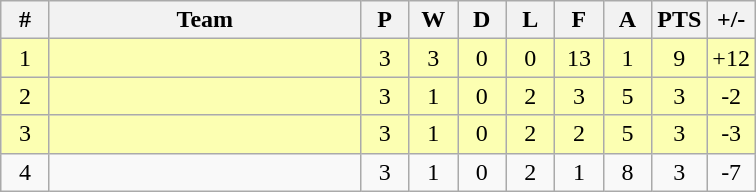<table class="wikitable" border="1">
<tr>
<th width="25">#</th>
<th width="200">Team</th>
<th width="25">P</th>
<th width="25">W</th>
<th width="25">D</th>
<th width="25">L</th>
<th width="25">F</th>
<th width="25">A</th>
<th width="25">PTS</th>
<th width="25">+/-</th>
</tr>
<tr bgcolor="FCFFB2">
<td align="center">1</td>
<td></td>
<td align="center">3</td>
<td align="center">3</td>
<td align="center">0</td>
<td align="center">0</td>
<td align="center">13</td>
<td align="center">1</td>
<td align="center">9</td>
<td align="center">+12</td>
</tr>
<tr bgcolor="FCFFB2">
<td align="center">2</td>
<td></td>
<td align="center">3</td>
<td align="center">1</td>
<td align="center">0</td>
<td align="center">2</td>
<td align="center">3</td>
<td align="center">5</td>
<td align="center">3</td>
<td align="center">-2</td>
</tr>
<tr bgcolor="FCFFB2">
<td align="center">3</td>
<td></td>
<td align="center">3</td>
<td align="center">1</td>
<td align="center">0</td>
<td align="center">2</td>
<td align="center">2</td>
<td align="center">5</td>
<td align="center">3</td>
<td align="center">-3</td>
</tr>
<tr>
<td align="center">4</td>
<td></td>
<td align="center">3</td>
<td align="center">1</td>
<td align="center">0</td>
<td align="center">2</td>
<td align="center">1</td>
<td align="center">8</td>
<td align="center">3</td>
<td align="center">-7</td>
</tr>
</table>
